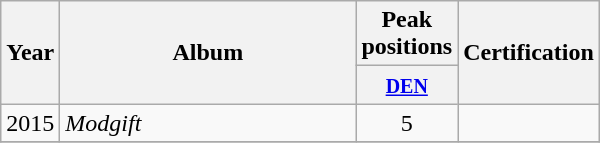<table class="wikitable">
<tr>
<th align="center" rowspan="2" width="10">Year</th>
<th align="center" rowspan="2" width="190">Album</th>
<th align="center" colspan="1">Peak <br>positions</th>
<th align="center" rowspan="2" width="40">Certification</th>
</tr>
<tr>
<th width="20"><small><a href='#'>DEN</a></small><br></th>
</tr>
<tr>
<td>2015</td>
<td><em>Modgift</em></td>
<td align="center">5</td>
<td align="center"></td>
</tr>
<tr>
</tr>
</table>
